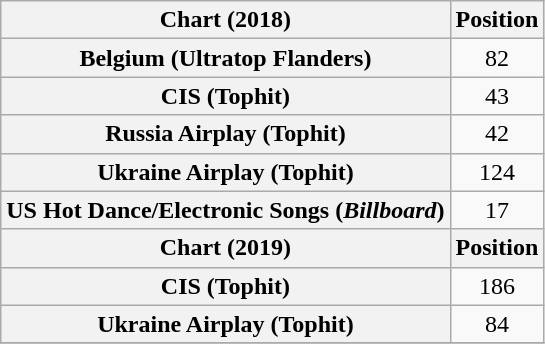<table class="wikitable plainrowheaders" style="text-align:center">
<tr>
<th scope="col">Chart (2018)</th>
<th scope="col">Position</th>
</tr>
<tr>
<th scope="row">Belgium (Ultratop Flanders)</th>
<td>82</td>
</tr>
<tr>
<th scope="row">CIS (Tophit)</th>
<td>43</td>
</tr>
<tr>
<th scope="row">Russia Airplay (Tophit)</th>
<td>42</td>
</tr>
<tr>
<th scope="row">Ukraine Airplay (Tophit)</th>
<td>124</td>
</tr>
<tr>
<th scope="row">US Hot Dance/Electronic Songs (<em>Billboard</em>)</th>
<td>17</td>
</tr>
<tr>
<th scope="col">Chart (2019)</th>
<th scope="col">Position</th>
</tr>
<tr>
<th scope="row">CIS (Tophit)</th>
<td>186</td>
</tr>
<tr>
<th scope="row">Ukraine Airplay (Tophit)</th>
<td>84</td>
</tr>
<tr>
</tr>
</table>
